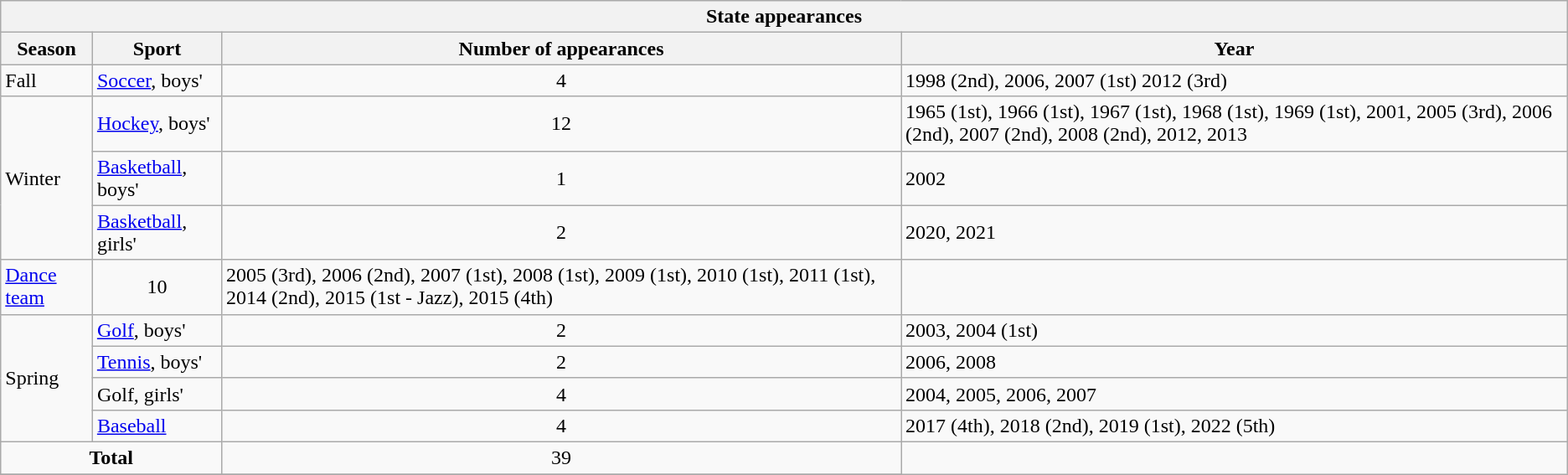<table class="wikitable">
<tr>
<th colspan="4">State appearances</th>
</tr>
<tr>
<th>Season</th>
<th>Sport</th>
<th>Number of appearances</th>
<th>Year</th>
</tr>
<tr>
<td rowspan="1">Fall</td>
<td><a href='#'>Soccer</a>, boys'</td>
<td align="center">4</td>
<td>1998 (2nd), 2006, 2007 (1st) 2012 (3rd)</td>
</tr>
<tr>
<td rowspan="3">Winter</td>
<td><a href='#'>Hockey</a>, boys'</td>
<td align="center">12</td>
<td>1965 (1st), 1966 (1st), 1967 (1st), 1968 (1st), 1969 (1st), 2001, 2005 (3rd), 2006 (2nd), 2007 (2nd), 2008 (2nd), 2012, 2013</td>
</tr>
<tr>
<td><a href='#'>Basketball</a>, boys'</td>
<td align="center">1</td>
<td>2002</td>
</tr>
<tr>
<td><a href='#'>Basketball</a>, girls'</td>
<td align="center">2</td>
<td>2020, 2021</td>
</tr>
<tr>
<td><a href='#'>Dance team</a></td>
<td align="center">10</td>
<td>2005 (3rd), 2006 (2nd), 2007 (1st), 2008 (1st), 2009 (1st), 2010 (1st), 2011 (1st), 2014 (2nd), 2015 (1st - Jazz), 2015 (4th)</td>
</tr>
<tr>
<td rowspan="4">Spring</td>
<td><a href='#'>Golf</a>, boys'</td>
<td align="center">2</td>
<td>2003, 2004 (1st)</td>
</tr>
<tr>
<td><a href='#'>Tennis</a>, boys'</td>
<td align="center">2</td>
<td>2006, 2008</td>
</tr>
<tr>
<td>Golf, girls'</td>
<td align="center">4</td>
<td>2004, 2005, 2006, 2007</td>
</tr>
<tr>
<td><a href='#'>Baseball</a></td>
<td align="center">4</td>
<td>2017 (4th), 2018 (2nd), 2019 (1st), 2022 (5th)</td>
</tr>
<tr>
<td align="center" colspan="2"><strong>Total</strong></td>
<td align="center">39</td>
</tr>
<tr>
</tr>
</table>
